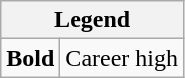<table class="wikitable mw-collapsible mw-collapsed">
<tr>
<th colspan="2">Legend</th>
</tr>
<tr>
<td><strong>Bold</strong></td>
<td>Career high</td>
</tr>
</table>
